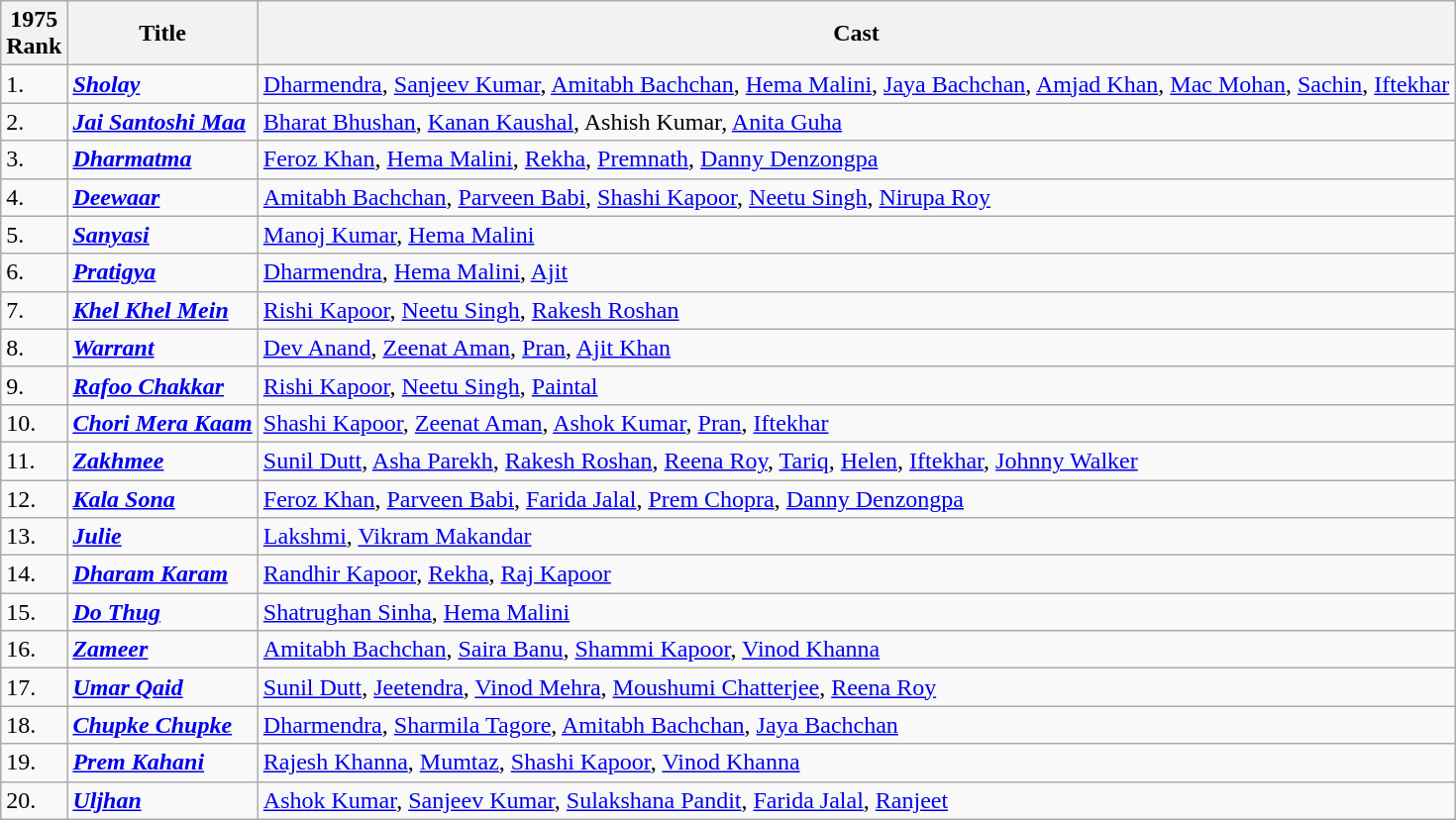<table class="wikitable">
<tr>
<th>1975<br>Rank</th>
<th>Title</th>
<th>Cast</th>
</tr>
<tr>
<td>1.</td>
<td><strong><em><a href='#'>Sholay</a></em></strong></td>
<td><a href='#'>Dharmendra</a>, <a href='#'>Sanjeev Kumar</a>, <a href='#'>Amitabh Bachchan</a>, <a href='#'>Hema Malini</a>, <a href='#'>Jaya Bachchan</a>, <a href='#'>Amjad Khan</a>, <a href='#'>Mac Mohan</a>, <a href='#'>Sachin</a>, <a href='#'>Iftekhar</a></td>
</tr>
<tr>
<td>2.</td>
<td><strong><em><a href='#'>Jai Santoshi Maa</a></em></strong></td>
<td><a href='#'>Bharat Bhushan</a>, <a href='#'>Kanan Kaushal</a>, Ashish Kumar, <a href='#'>Anita Guha</a></td>
</tr>
<tr>
<td>3.</td>
<td><strong><em><a href='#'>Dharmatma</a></em></strong></td>
<td><a href='#'>Feroz Khan</a>, <a href='#'>Hema Malini</a>, <a href='#'>Rekha</a>, <a href='#'>Premnath</a>, <a href='#'>Danny Denzongpa</a></td>
</tr>
<tr>
<td>4.</td>
<td><strong><em><a href='#'>Deewaar</a></em></strong></td>
<td><a href='#'>Amitabh Bachchan</a>, <a href='#'>Parveen Babi</a>, <a href='#'>Shashi Kapoor</a>, <a href='#'>Neetu Singh</a>, <a href='#'>Nirupa Roy</a></td>
</tr>
<tr>
<td>5.</td>
<td><strong><em><a href='#'>Sanyasi</a></em></strong></td>
<td><a href='#'>Manoj Kumar</a>, <a href='#'>Hema Malini</a></td>
</tr>
<tr>
<td>6.</td>
<td><strong><em><a href='#'>Pratigya</a></em></strong></td>
<td><a href='#'>Dharmendra</a>, <a href='#'>Hema Malini</a>, <a href='#'>Ajit</a></td>
</tr>
<tr>
<td>7.</td>
<td><strong><em><a href='#'>Khel Khel Mein</a></em></strong></td>
<td><a href='#'>Rishi Kapoor</a>, <a href='#'>Neetu Singh</a>, <a href='#'>Rakesh Roshan</a></td>
</tr>
<tr>
<td>8.</td>
<td><strong><em><a href='#'>Warrant</a></em></strong></td>
<td><a href='#'>Dev Anand</a>, <a href='#'>Zeenat Aman</a>, <a href='#'>Pran</a>, <a href='#'>Ajit Khan</a></td>
</tr>
<tr>
<td>9.</td>
<td><strong><em><a href='#'>Rafoo Chakkar</a></em></strong></td>
<td><a href='#'>Rishi Kapoor</a>, <a href='#'>Neetu Singh</a>, <a href='#'>Paintal</a></td>
</tr>
<tr>
<td>10.</td>
<td><strong><em><a href='#'>Chori Mera Kaam</a></em></strong></td>
<td><a href='#'>Shashi Kapoor</a>, <a href='#'>Zeenat Aman</a>, <a href='#'>Ashok Kumar</a>, <a href='#'>Pran</a>, <a href='#'>Iftekhar</a></td>
</tr>
<tr>
<td>11.</td>
<td><strong><em><a href='#'>Zakhmee</a></em></strong></td>
<td><a href='#'>Sunil Dutt</a>, <a href='#'>Asha Parekh</a>, <a href='#'>Rakesh Roshan</a>, <a href='#'>Reena Roy</a>, <a href='#'>Tariq</a>, <a href='#'>Helen</a>, <a href='#'>Iftekhar</a>, <a href='#'>Johnny Walker</a></td>
</tr>
<tr>
<td>12.</td>
<td><strong><em><a href='#'>Kala Sona</a></em></strong></td>
<td><a href='#'>Feroz Khan</a>, <a href='#'>Parveen Babi</a>, <a href='#'>Farida Jalal</a>, <a href='#'>Prem Chopra</a>, <a href='#'>Danny Denzongpa</a></td>
</tr>
<tr>
<td>13.</td>
<td><strong><em><a href='#'>Julie</a></em></strong></td>
<td><a href='#'>Lakshmi</a>, <a href='#'>Vikram Makandar</a></td>
</tr>
<tr>
<td>14.</td>
<td><strong><em><a href='#'>Dharam Karam</a></em></strong></td>
<td><a href='#'>Randhir Kapoor</a>, <a href='#'>Rekha</a>, <a href='#'>Raj Kapoor</a></td>
</tr>
<tr>
<td>15.</td>
<td><strong><em><a href='#'>Do Thug</a></em></strong></td>
<td><a href='#'>Shatrughan Sinha</a>, <a href='#'>Hema Malini</a></td>
</tr>
<tr>
<td>16.</td>
<td><strong><em><a href='#'>Zameer</a></em></strong></td>
<td><a href='#'>Amitabh Bachchan</a>, <a href='#'>Saira Banu</a>, <a href='#'>Shammi Kapoor</a>, <a href='#'>Vinod Khanna</a></td>
</tr>
<tr>
<td>17.</td>
<td><strong><em><a href='#'>Umar Qaid</a></em></strong></td>
<td><a href='#'>Sunil Dutt</a>, <a href='#'>Jeetendra</a>, <a href='#'>Vinod Mehra</a>, <a href='#'>Moushumi Chatterjee</a>, <a href='#'>Reena Roy</a></td>
</tr>
<tr>
<td>18.</td>
<td><strong><em><a href='#'>Chupke Chupke</a></em></strong></td>
<td><a href='#'>Dharmendra</a>, <a href='#'>Sharmila Tagore</a>, <a href='#'>Amitabh Bachchan</a>, <a href='#'>Jaya Bachchan</a></td>
</tr>
<tr>
<td>19.</td>
<td><strong><em><a href='#'>Prem Kahani</a></em></strong></td>
<td><a href='#'>Rajesh Khanna</a>, <a href='#'>Mumtaz</a>, <a href='#'>Shashi Kapoor</a>, <a href='#'>Vinod Khanna</a></td>
</tr>
<tr>
<td>20.</td>
<td><strong><em><a href='#'>Uljhan</a></em></strong></td>
<td><a href='#'>Ashok Kumar</a>, <a href='#'>Sanjeev Kumar</a>, <a href='#'>Sulakshana Pandit</a>, <a href='#'>Farida Jalal</a>, <a href='#'>Ranjeet</a></td>
</tr>
</table>
